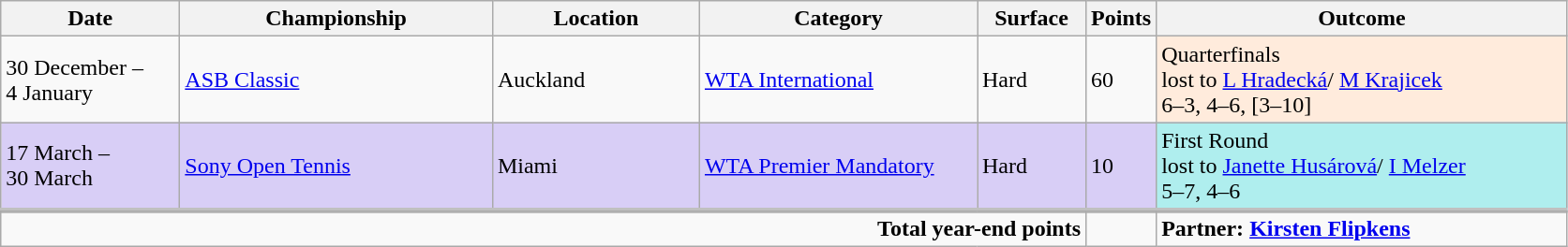<table class="wikitable">
<tr>
<th width=120>Date</th>
<th width=215>Championship</th>
<th width=140>Location</th>
<th width=190>Category</th>
<th width=70>Surface</th>
<th width=40>Points</th>
<th width=285>Outcome</th>
</tr>
<tr>
<td>30 December – <br>4 January</td>
<td><a href='#'>ASB Classic</a></td>
<td>Auckland</td>
<td><a href='#'>WTA International</a></td>
<td>Hard</td>
<td>60</td>
<td style="background:#ffebdc;">Quarterfinals <br>lost to  <a href='#'>L Hradecká</a>/ <a href='#'>M Krajicek</a> <br>6–3, 4–6, [3–10]</td>
</tr>
<tr style="background:#D8CEF6;">
<td>17 March – <br>30 March</td>
<td><a href='#'>Sony Open Tennis</a></td>
<td>Miami</td>
<td><a href='#'>WTA Premier Mandatory</a></td>
<td>Hard</td>
<td>10</td>
<td style="background:#afeeee;">First Round <br> lost to  <a href='#'>Janette Husárová</a>/ <a href='#'>I Melzer</a> <br>5–7, 4–6</td>
</tr>
<tr style="border-top:4px solid silver;">
</tr>
<tr>
<td colspan=5 align=right><strong>Total year-end points</strong></td>
<td></td>
<td><strong>Partner:  <a href='#'>Kirsten Flipkens</a></strong></td>
</tr>
</table>
